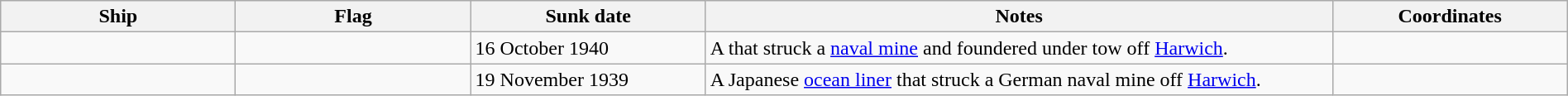<table class=wikitable | style = "width:100%">
<tr>
<th style="width:15%">Ship</th>
<th style="width:15%">Flag</th>
<th style="width:15%">Sunk date</th>
<th style="width:40%">Notes</th>
<th style="width:15%">Coordinates</th>
</tr>
<tr>
<td></td>
<td></td>
<td>16 October 1940</td>
<td>A  that struck a <a href='#'>naval mine</a> and foundered under tow off <a href='#'>Harwich</a>.</td>
<td></td>
</tr>
<tr>
<td></td>
<td></td>
<td>19 November 1939</td>
<td>A Japanese <a href='#'>ocean liner</a> that struck a German naval mine off <a href='#'>Harwich</a>.</td>
<td></td>
</tr>
</table>
